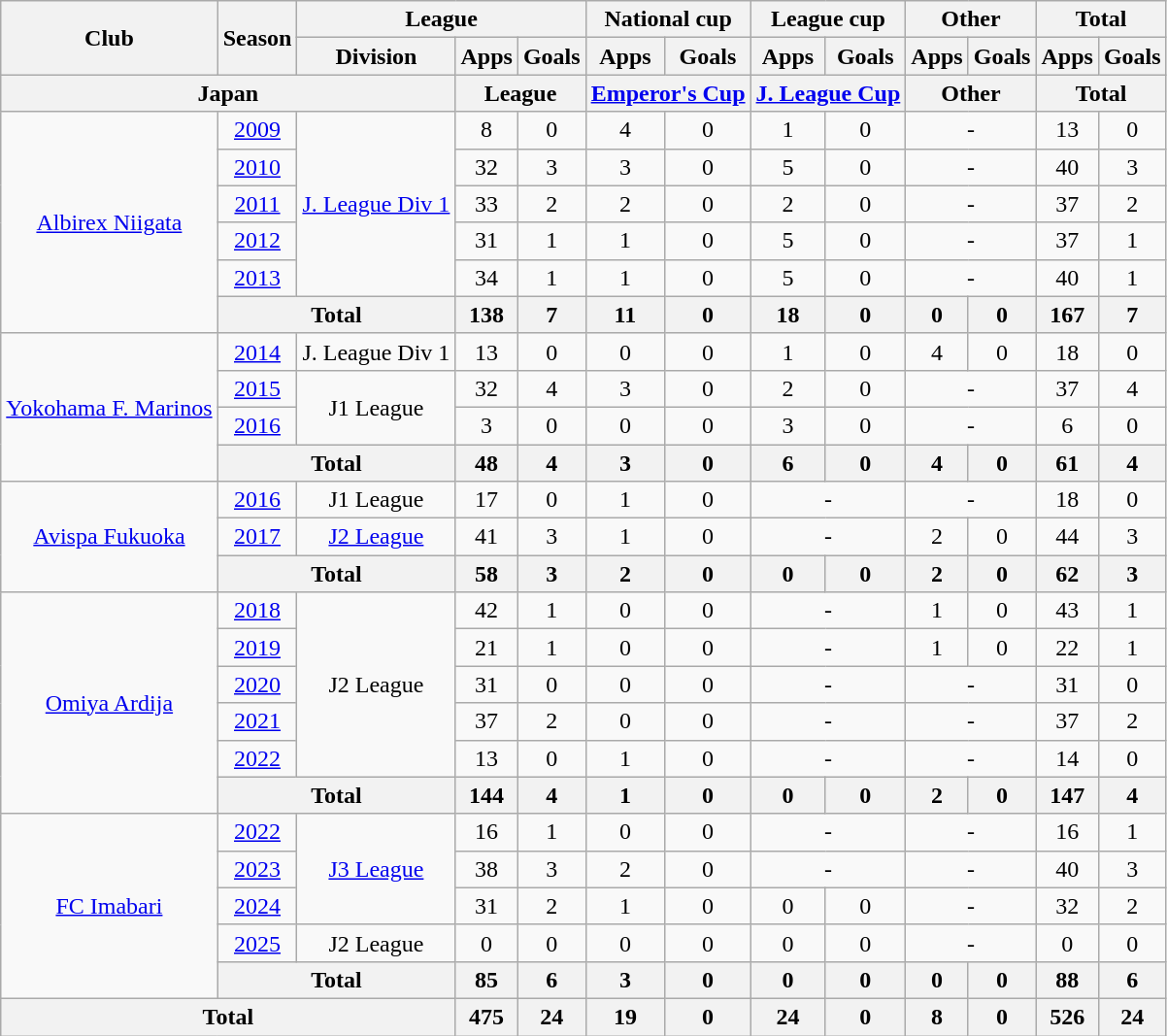<table class="wikitable" style="text-align:center;">
<tr>
<th rowspan=2>Club</th>
<th rowspan=2>Season</th>
<th colspan=3>League</th>
<th colspan=2>National cup</th>
<th colspan=2>League cup</th>
<th colspan=2>Other</th>
<th colspan=2>Total</th>
</tr>
<tr>
<th>Division</th>
<th>Apps</th>
<th>Goals</th>
<th>Apps</th>
<th>Goals</th>
<th>Apps</th>
<th>Goals</th>
<th>Apps</th>
<th>Goals</th>
<th>Apps</th>
<th>Goals</th>
</tr>
<tr>
<th colspan=3>Japan</th>
<th colspan=2>League</th>
<th colspan=2><a href='#'>Emperor's Cup</a></th>
<th colspan=2><a href='#'>J. League Cup</a></th>
<th colspan=2>Other</th>
<th colspan=2>Total</th>
</tr>
<tr>
<td rowspan="6"><a href='#'>Albirex Niigata</a></td>
<td><a href='#'>2009</a></td>
<td rowspan="5"><a href='#'>J. League Div 1</a></td>
<td>8</td>
<td>0</td>
<td>4</td>
<td>0</td>
<td>1</td>
<td>0</td>
<td colspan="2">-</td>
<td>13</td>
<td>0</td>
</tr>
<tr>
<td><a href='#'>2010</a></td>
<td>32</td>
<td>3</td>
<td>3</td>
<td>0</td>
<td>5</td>
<td>0</td>
<td colspan="2">-</td>
<td>40</td>
<td>3</td>
</tr>
<tr>
<td><a href='#'>2011</a></td>
<td>33</td>
<td>2</td>
<td>2</td>
<td>0</td>
<td>2</td>
<td>0</td>
<td colspan="2">-</td>
<td>37</td>
<td>2</td>
</tr>
<tr>
<td><a href='#'>2012</a></td>
<td>31</td>
<td>1</td>
<td>1</td>
<td>0</td>
<td>5</td>
<td>0</td>
<td colspan="2">-</td>
<td>37</td>
<td>1</td>
</tr>
<tr>
<td><a href='#'>2013</a></td>
<td>34</td>
<td>1</td>
<td>1</td>
<td>0</td>
<td>5</td>
<td>0</td>
<td colspan="2">-</td>
<td>40</td>
<td>1</td>
</tr>
<tr>
<th colspan="2">Total</th>
<th>138</th>
<th>7</th>
<th>11</th>
<th>0</th>
<th>18</th>
<th>0</th>
<th>0</th>
<th>0</th>
<th>167</th>
<th>7</th>
</tr>
<tr>
<td rowspan="4"><a href='#'>Yokohama F. Marinos</a></td>
<td><a href='#'>2014</a></td>
<td>J. League Div 1</td>
<td>13</td>
<td>0</td>
<td>0</td>
<td>0</td>
<td>1</td>
<td>0</td>
<td>4</td>
<td>0</td>
<td>18</td>
<td>0</td>
</tr>
<tr>
<td><a href='#'>2015</a></td>
<td rowspan="2">J1 League</td>
<td>32</td>
<td>4</td>
<td>3</td>
<td>0</td>
<td>2</td>
<td>0</td>
<td colspan="2">-</td>
<td>37</td>
<td>4</td>
</tr>
<tr>
<td><a href='#'>2016</a></td>
<td>3</td>
<td>0</td>
<td>0</td>
<td>0</td>
<td>3</td>
<td>0</td>
<td colspan="2">-</td>
<td>6</td>
<td>0</td>
</tr>
<tr>
<th colspan="2">Total</th>
<th>48</th>
<th>4</th>
<th>3</th>
<th>0</th>
<th>6</th>
<th>0</th>
<th>4</th>
<th>0</th>
<th>61</th>
<th>4</th>
</tr>
<tr>
<td rowspan="3"><a href='#'>Avispa Fukuoka</a></td>
<td><a href='#'>2016</a></td>
<td>J1 League</td>
<td>17</td>
<td>0</td>
<td>1</td>
<td>0</td>
<td colspan="2">-</td>
<td colspan="2">-</td>
<td>18</td>
<td>0</td>
</tr>
<tr>
<td><a href='#'>2017</a></td>
<td><a href='#'>J2 League</a></td>
<td>41</td>
<td>3</td>
<td>1</td>
<td>0</td>
<td colspan="2">-</td>
<td>2</td>
<td>0</td>
<td>44</td>
<td>3</td>
</tr>
<tr>
<th colspan="2">Total</th>
<th>58</th>
<th>3</th>
<th>2</th>
<th>0</th>
<th>0</th>
<th>0</th>
<th>2</th>
<th>0</th>
<th>62</th>
<th>3</th>
</tr>
<tr>
<td rowspan="6"><a href='#'>Omiya Ardija</a></td>
<td><a href='#'>2018</a></td>
<td rowspan="5">J2 League</td>
<td>42</td>
<td>1</td>
<td>0</td>
<td>0</td>
<td colspan="2">-</td>
<td>1</td>
<td>0</td>
<td>43</td>
<td>1</td>
</tr>
<tr>
<td><a href='#'>2019</a></td>
<td>21</td>
<td>1</td>
<td>0</td>
<td>0</td>
<td colspan="2">-</td>
<td>1</td>
<td>0</td>
<td>22</td>
<td>1</td>
</tr>
<tr>
<td><a href='#'>2020</a></td>
<td>31</td>
<td>0</td>
<td>0</td>
<td>0</td>
<td colspan="2">-</td>
<td colspan="2">-</td>
<td>31</td>
<td>0</td>
</tr>
<tr>
<td><a href='#'>2021</a></td>
<td>37</td>
<td>2</td>
<td>0</td>
<td>0</td>
<td colspan="2">-</td>
<td colspan="2">-</td>
<td>37</td>
<td>2</td>
</tr>
<tr>
<td><a href='#'>2022</a></td>
<td>13</td>
<td>0</td>
<td>1</td>
<td>0</td>
<td colspan="2">-</td>
<td colspan="2">-</td>
<td>14</td>
<td>0</td>
</tr>
<tr>
<th colspan="2">Total</th>
<th>144</th>
<th>4</th>
<th>1</th>
<th>0</th>
<th>0</th>
<th>0</th>
<th>2</th>
<th>0</th>
<th>147</th>
<th>4</th>
</tr>
<tr>
<td rowspan="5"><a href='#'>FC Imabari</a></td>
<td><a href='#'>2022</a></td>
<td rowspan="3"><a href='#'>J3 League</a></td>
<td>16</td>
<td>1</td>
<td>0</td>
<td>0</td>
<td colspan="2">-</td>
<td colspan="2">-</td>
<td>16</td>
<td>1</td>
</tr>
<tr>
<td><a href='#'>2023</a></td>
<td>38</td>
<td>3</td>
<td>2</td>
<td>0</td>
<td colspan="2">-</td>
<td colspan="2">-</td>
<td>40</td>
<td>3</td>
</tr>
<tr>
<td><a href='#'>2024</a></td>
<td>31</td>
<td>2</td>
<td>1</td>
<td>0</td>
<td>0</td>
<td>0</td>
<td colspan="2">-</td>
<td>32</td>
<td>2</td>
</tr>
<tr>
<td><a href='#'>2025</a></td>
<td>J2 League</td>
<td>0</td>
<td>0</td>
<td>0</td>
<td>0</td>
<td>0</td>
<td>0</td>
<td colspan="2">-</td>
<td>0</td>
<td>0</td>
</tr>
<tr>
<th colspan="2">Total</th>
<th>85</th>
<th>6</th>
<th>3</th>
<th>0</th>
<th>0</th>
<th>0</th>
<th>0</th>
<th>0</th>
<th>88</th>
<th>6</th>
</tr>
<tr>
<th colspan=3>Total</th>
<th>475</th>
<th>24</th>
<th>19</th>
<th>0</th>
<th>24</th>
<th>0</th>
<th>8</th>
<th>0</th>
<th>526</th>
<th>24</th>
</tr>
</table>
